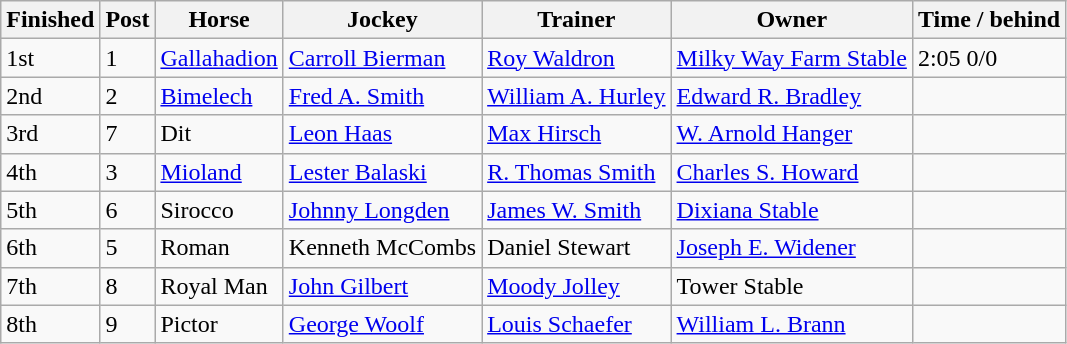<table class="wikitable">
<tr>
<th>Finished</th>
<th>Post</th>
<th>Horse</th>
<th>Jockey</th>
<th>Trainer</th>
<th>Owner</th>
<th>Time / behind</th>
</tr>
<tr>
<td>1st</td>
<td>1</td>
<td><a href='#'>Gallahadion</a></td>
<td><a href='#'>Carroll Bierman</a></td>
<td><a href='#'>Roy Waldron</a></td>
<td><a href='#'>Milky Way Farm Stable</a></td>
<td>2:05 0/0</td>
</tr>
<tr>
<td>2nd</td>
<td>2</td>
<td><a href='#'>Bimelech</a></td>
<td><a href='#'>Fred A. Smith</a></td>
<td><a href='#'>William A. Hurley</a></td>
<td><a href='#'>Edward R. Bradley</a></td>
<td></td>
</tr>
<tr>
<td>3rd</td>
<td>7</td>
<td>Dit</td>
<td><a href='#'>Leon Haas</a></td>
<td><a href='#'>Max Hirsch</a></td>
<td><a href='#'>W. Arnold Hanger</a></td>
<td></td>
</tr>
<tr>
<td>4th</td>
<td>3</td>
<td><a href='#'>Mioland</a></td>
<td><a href='#'>Lester Balaski</a></td>
<td><a href='#'>R. Thomas Smith</a></td>
<td><a href='#'>Charles S. Howard</a></td>
<td></td>
</tr>
<tr>
<td>5th</td>
<td>6</td>
<td>Sirocco</td>
<td><a href='#'>Johnny Longden</a></td>
<td><a href='#'>James W. Smith</a></td>
<td><a href='#'>Dixiana Stable</a></td>
<td></td>
</tr>
<tr>
<td>6th</td>
<td>5</td>
<td>Roman</td>
<td>Kenneth McCombs</td>
<td>Daniel Stewart</td>
<td><a href='#'>Joseph E. Widener</a></td>
<td></td>
</tr>
<tr>
<td>7th</td>
<td>8</td>
<td>Royal Man</td>
<td><a href='#'>John Gilbert</a></td>
<td><a href='#'>Moody Jolley</a></td>
<td>Tower Stable</td>
<td></td>
</tr>
<tr>
<td>8th</td>
<td>9</td>
<td>Pictor</td>
<td><a href='#'>George Woolf</a></td>
<td><a href='#'>Louis Schaefer</a></td>
<td><a href='#'>William L. Brann</a></td>
<td></td>
</tr>
</table>
